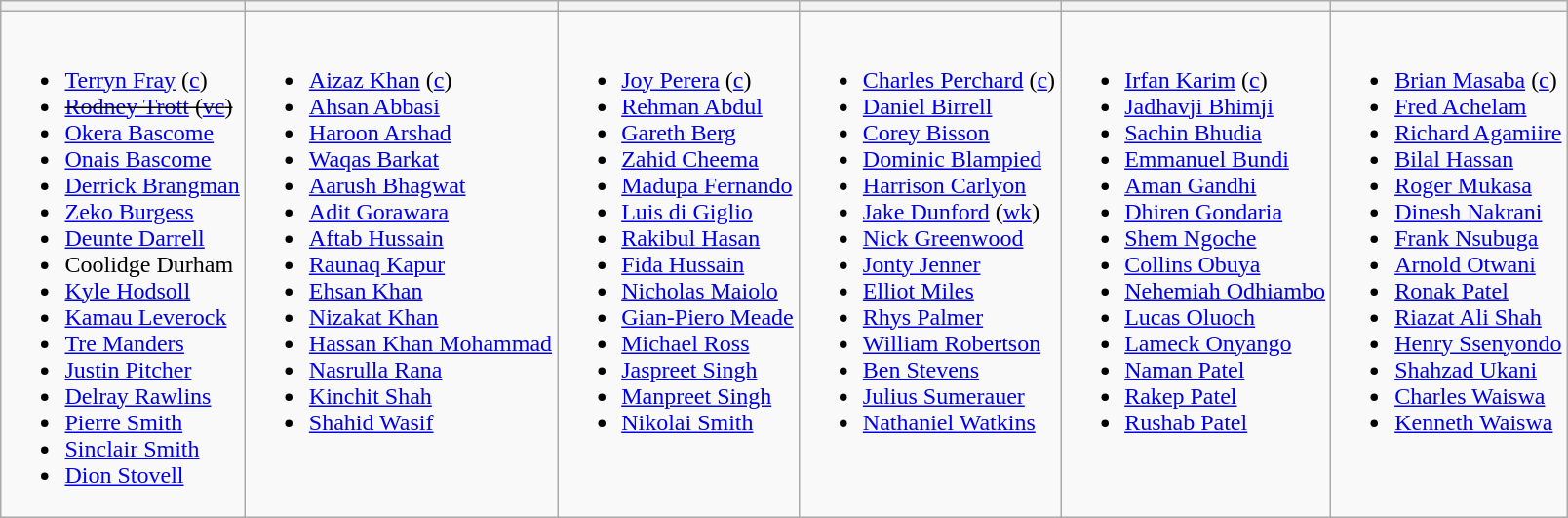<table class="wikitable" style="text-align:left; margin:auto">
<tr>
<th></th>
<th></th>
<th></th>
<th></th>
<th></th>
<th></th>
</tr>
<tr>
<td valign=top><br><ul><li><a href='#'>Terryn Fray</a> (<a href='#'>c</a>)</li><li><s><a href='#'>Rodney Trott</a> (<a href='#'>vc</a>)</s></li><li><a href='#'>Okera Bascome</a></li><li><a href='#'>Onais Bascome</a></li><li><a href='#'>Derrick Brangman</a></li><li><a href='#'>Zeko Burgess</a></li><li><a href='#'>Deunte Darrell</a></li><li>Coolidge Durham</li><li><a href='#'>Kyle Hodsoll</a></li><li><a href='#'>Kamau Leverock</a></li><li><a href='#'>Tre Manders</a></li><li><a href='#'>Justin Pitcher</a></li><li><a href='#'>Delray Rawlins</a></li><li><a href='#'>Pierre Smith</a></li><li><a href='#'>Sinclair Smith</a></li><li><a href='#'>Dion Stovell</a></li></ul></td>
<td valign=top><br><ul><li><a href='#'>Aizaz Khan</a> (<a href='#'>c</a>)</li><li><a href='#'>Ahsan Abbasi</a></li><li><a href='#'>Haroon Arshad</a></li><li><a href='#'>Waqas Barkat</a></li><li><a href='#'>Aarush Bhagwat</a></li><li><a href='#'>Adit Gorawara</a></li><li><a href='#'>Aftab Hussain</a></li><li><a href='#'>Raunaq Kapur</a></li><li><a href='#'>Ehsan Khan</a></li><li><a href='#'>Nizakat Khan</a></li><li><a href='#'>Hassan Khan Mohammad</a></li><li><a href='#'>Nasrulla Rana</a></li><li><a href='#'>Kinchit Shah</a></li><li><a href='#'>Shahid Wasif</a></li></ul></td>
<td valign=top><br><ul><li><a href='#'>Joy Perera</a> (<a href='#'>c</a>)</li><li><a href='#'>Rehman Abdul</a></li><li><a href='#'>Gareth Berg</a></li><li><a href='#'>Zahid Cheema</a></li><li><a href='#'>Madupa Fernando</a></li><li><a href='#'>Luis di Giglio</a></li><li><a href='#'>Rakibul Hasan</a></li><li><a href='#'>Fida Hussain</a></li><li><a href='#'>Nicholas Maiolo</a></li><li><a href='#'>Gian-Piero Meade</a></li><li><a href='#'>Michael Ross</a></li><li><a href='#'>Jaspreet Singh</a></li><li><a href='#'>Manpreet Singh</a></li><li><a href='#'>Nikolai Smith</a></li></ul></td>
<td valign=top><br><ul><li><a href='#'>Charles Perchard</a> (<a href='#'>c</a>)</li><li><a href='#'>Daniel Birrell</a></li><li><a href='#'>Corey Bisson</a></li><li><a href='#'>Dominic Blampied</a></li><li><a href='#'>Harrison Carlyon</a></li><li><a href='#'>Jake Dunford</a> (<a href='#'>wk</a>)</li><li><a href='#'>Nick Greenwood</a></li><li><a href='#'>Jonty Jenner</a></li><li><a href='#'>Elliot Miles</a></li><li><a href='#'>Rhys Palmer</a></li><li><a href='#'>William Robertson</a></li><li><a href='#'>Ben Stevens</a></li><li><a href='#'>Julius Sumerauer</a></li><li><a href='#'>Nathaniel Watkins</a></li></ul></td>
<td valign=top><br><ul><li><a href='#'>Irfan Karim</a> (<a href='#'>c</a>)</li><li><a href='#'>Jadhavji Bhimji</a></li><li><a href='#'>Sachin Bhudia</a></li><li><a href='#'>Emmanuel Bundi</a></li><li><a href='#'>Aman Gandhi</a></li><li><a href='#'>Dhiren Gondaria</a></li><li><a href='#'>Shem Ngoche</a></li><li><a href='#'>Collins Obuya</a></li><li><a href='#'>Nehemiah Odhiambo</a></li><li><a href='#'>Lucas Oluoch</a></li><li><a href='#'>Lameck Onyango</a></li><li><a href='#'>Naman Patel</a></li><li><a href='#'>Rakep Patel</a></li><li><a href='#'>Rushab Patel</a></li></ul></td>
<td valign=top><br><ul><li><a href='#'>Brian Masaba</a> (<a href='#'>c</a>)</li><li><a href='#'>Fred Achelam</a></li><li><a href='#'>Richard Agamiire</a></li><li><a href='#'>Bilal Hassan</a></li><li><a href='#'>Roger Mukasa</a></li><li><a href='#'>Dinesh Nakrani</a></li><li><a href='#'>Frank Nsubuga</a></li><li><a href='#'>Arnold Otwani</a></li><li><a href='#'>Ronak Patel</a></li><li><a href='#'>Riazat Ali Shah</a></li><li><a href='#'>Henry Ssenyondo</a></li><li><a href='#'>Shahzad Ukani</a></li><li><a href='#'>Charles Waiswa</a></li><li><a href='#'>Kenneth Waiswa</a></li></ul></td>
</tr>
</table>
